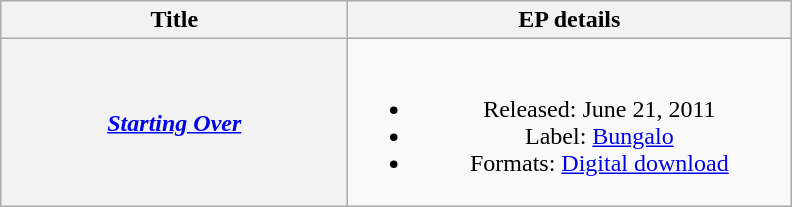<table class="wikitable plainrowheaders" style="text-align:center;">
<tr>
<th scope="col" style="width:14em;">Title</th>
<th scope="col" style="width:18em;">EP details</th>
</tr>
<tr>
<th scope="row"><em><a href='#'>Starting Over</a></em></th>
<td><br><ul><li>Released: June 21, 2011</li><li>Label: <a href='#'>Bungalo</a></li><li>Formats: <a href='#'>Digital download</a></li></ul></td>
</tr>
</table>
